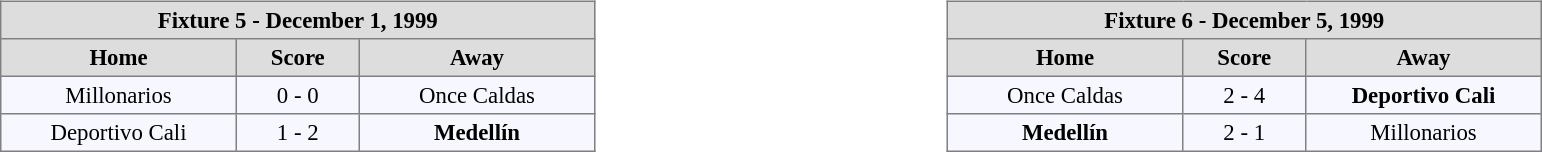<table width=100%>
<tr>
<td valign=top width=50% align=left><br><table align=center bgcolor="#f7f8ff" cellpadding="3" cellspacing="0" border="1" style="font-size: 95%; border: gray solid 1px; border-collapse: collapse;">
<tr align=center bgcolor=#DDDDDD style="color:black;">
<th colspan=3 align=center>Fixture 5 - December 1, 1999</th>
</tr>
<tr align=center bgcolor=#DDDDDD style="color:black;">
<th width="150">Home</th>
<th width="75">Score</th>
<th width="150">Away</th>
</tr>
<tr align=center>
<td>Millonarios</td>
<td>0 - 0</td>
<td>Once Caldas</td>
</tr>
<tr align=center>
<td>Deportivo Cali</td>
<td>1 - 2</td>
<td><strong>Medellín</strong></td>
</tr>
</table>
</td>
<td valign=top width=50% align=left><br><table align=center bgcolor="#f7f8ff" cellpadding="3" cellspacing="0" border="1" style="font-size: 95%; border: gray solid 1px; border-collapse: collapse;">
<tr align=center bgcolor=#DDDDDD style="color:black;">
<th colspan=3 align=center>Fixture 6 - December 5, 1999</th>
</tr>
<tr align=center bgcolor=#DDDDDD style="color:black;">
<th width="150">Home</th>
<th width="75">Score</th>
<th width="150">Away</th>
</tr>
<tr align=center>
<td>Once Caldas</td>
<td>2 - 4</td>
<td><strong>Deportivo Cali</strong></td>
</tr>
<tr align=center>
<td><strong>Medellín</strong></td>
<td>2 - 1</td>
<td>Millonarios</td>
</tr>
</table>
</td>
</tr>
</table>
